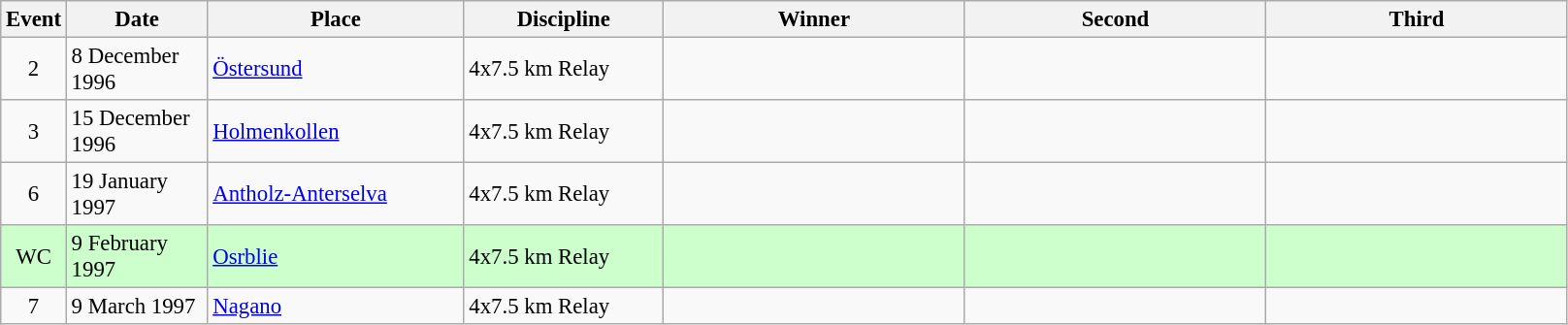<table class="wikitable" style="font-size:95%;">
<tr>
<th width="30">Event</th>
<th width="90">Date</th>
<th width="169">Place</th>
<th width="130">Discipline</th>
<th width="200">Winner</th>
<th width="200">Second</th>
<th width="200">Third</th>
</tr>
<tr>
<td align=center>2</td>
<td>8 December 1996</td>
<td> <a href='#'>Östersund</a></td>
<td>4x7.5 km Relay</td>
<td></td>
<td></td>
<td></td>
</tr>
<tr>
<td align=center>3</td>
<td>15 December 1996</td>
<td> <a href='#'>Holmenkollen</a></td>
<td>4x7.5 km Relay</td>
<td></td>
<td></td>
<td></td>
</tr>
<tr>
<td align=center>6</td>
<td>19 January 1997</td>
<td> <a href='#'>Antholz-Anterselva</a></td>
<td>4x7.5 km Relay</td>
<td></td>
<td></td>
<td></td>
</tr>
<tr style="background:#CCFFCC">
<td align=center>WC</td>
<td>9 February 1997</td>
<td> <a href='#'>Osrblie</a></td>
<td>4x7.5 km Relay</td>
<td></td>
<td></td>
<td></td>
</tr>
<tr>
<td align=center>7</td>
<td>9 March 1997</td>
<td> <a href='#'>Nagano</a></td>
<td>4x7.5 km Relay</td>
<td></td>
<td></td>
<td></td>
</tr>
</table>
